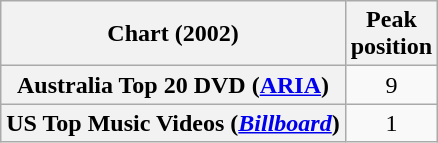<table class="wikitable sortable plainrowheaders" style="text-align:center;">
<tr>
<th scope="col">Chart (2002)</th>
<th scope="col">Peak<br>position</th>
</tr>
<tr>
<th scope="row">Australia Top 20 DVD (<a href='#'>ARIA</a>)</th>
<td style="text-align:center;">9</td>
</tr>
<tr>
<th scope="row">US Top Music Videos (<em><a href='#'>Billboard</a></em>)</th>
<td style="text-align:center;">1</td>
</tr>
</table>
